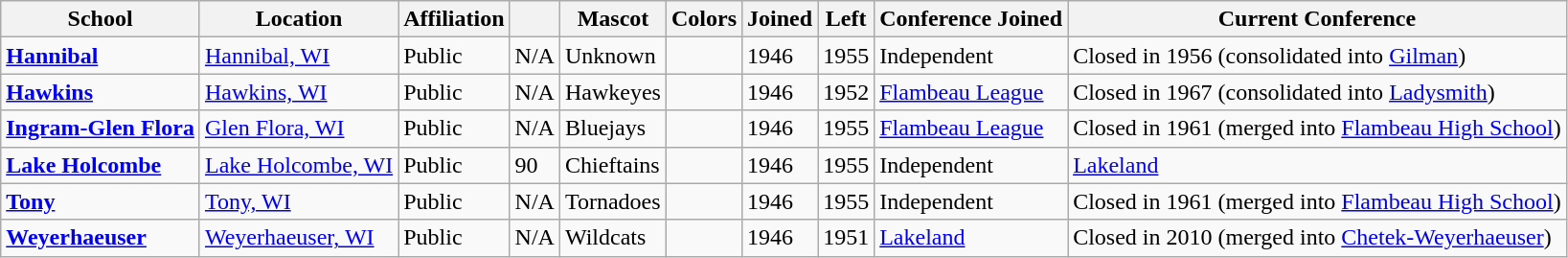<table class="wikitable sortable">
<tr>
<th>School</th>
<th>Location</th>
<th>Affiliation</th>
<th></th>
<th>Mascot</th>
<th>Colors</th>
<th>Joined</th>
<th>Left</th>
<th>Conference Joined</th>
<th>Current Conference</th>
</tr>
<tr>
<td><a href='#'><strong>Hannibal</strong></a></td>
<td><a href='#'>Hannibal, WI</a></td>
<td>Public</td>
<td>N/A</td>
<td>Unknown</td>
<td> </td>
<td>1946</td>
<td>1955</td>
<td>Independent</td>
<td>Closed in 1956 (consolidated into <a href='#'>Gilman</a>)</td>
</tr>
<tr>
<td><a href='#'><strong>Hawkins</strong></a></td>
<td><a href='#'>Hawkins, WI</a></td>
<td>Public</td>
<td>N/A</td>
<td>Hawkeyes</td>
<td> </td>
<td>1946</td>
<td>1952</td>
<td><a href='#'>Flambeau League</a></td>
<td>Closed in 1967 (consolidated into <a href='#'>Ladysmith</a>)</td>
</tr>
<tr>
<td><a href='#'><strong>Ingram-Glen Flora</strong></a></td>
<td><a href='#'>Glen Flora, WI</a></td>
<td>Public</td>
<td>N/A</td>
<td>Bluejays</td>
<td> </td>
<td>1946</td>
<td>1955</td>
<td><a href='#'>Flambeau League</a></td>
<td>Closed in 1961 (merged into <a href='#'>Flambeau High School</a>)</td>
</tr>
<tr>
<td><a href='#'><strong>Lake Holcombe</strong></a></td>
<td><a href='#'>Lake Holcombe, WI</a></td>
<td>Public</td>
<td>90</td>
<td>Chieftains</td>
<td> </td>
<td>1946</td>
<td>1955</td>
<td>Independent</td>
<td><a href='#'>Lakeland</a></td>
</tr>
<tr>
<td><a href='#'><strong>Tony</strong></a></td>
<td><a href='#'>Tony, WI</a></td>
<td>Public</td>
<td>N/A</td>
<td>Tornadoes</td>
<td> </td>
<td>1946</td>
<td>1955</td>
<td>Independent</td>
<td>Closed in 1961 (merged into <a href='#'>Flambeau High School</a>)</td>
</tr>
<tr>
<td><a href='#'><strong>Weyerhaeuser</strong></a></td>
<td><a href='#'>Weyerhaeuser, WI</a></td>
<td>Public</td>
<td>N/A</td>
<td>Wildcats</td>
<td> </td>
<td>1946</td>
<td>1951</td>
<td><a href='#'>Lakeland</a></td>
<td>Closed in 2010 (merged into <a href='#'>Chetek-Weyerhaeuser</a>)</td>
</tr>
</table>
